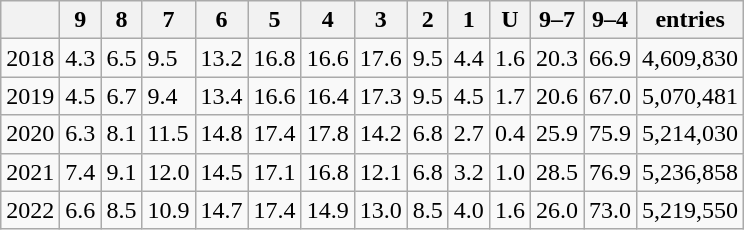<table class="wikitable">
<tr>
<th></th>
<th>9</th>
<th>8</th>
<th>7</th>
<th>6</th>
<th>5</th>
<th>4</th>
<th>3</th>
<th>2</th>
<th>1</th>
<th>U</th>
<th>9–7</th>
<th>9–4</th>
<th>entries</th>
</tr>
<tr>
<td>2018</td>
<td>4.3</td>
<td>6.5</td>
<td>9.5</td>
<td>13.2</td>
<td>16.8</td>
<td>16.6</td>
<td>17.6</td>
<td>9.5</td>
<td>4.4</td>
<td>1.6</td>
<td>20.3</td>
<td>66.9</td>
<td>4,609,830</td>
</tr>
<tr>
<td>2019</td>
<td>4.5</td>
<td>6.7</td>
<td>9.4</td>
<td>13.4</td>
<td>16.6</td>
<td>16.4</td>
<td>17.3</td>
<td>9.5</td>
<td>4.5</td>
<td>1.7</td>
<td>20.6</td>
<td>67.0</td>
<td>5,070,481</td>
</tr>
<tr>
<td>2020</td>
<td>6.3</td>
<td>8.1</td>
<td>11.5</td>
<td>14.8</td>
<td>17.4</td>
<td>17.8</td>
<td>14.2</td>
<td>6.8</td>
<td>2.7</td>
<td>0.4</td>
<td>25.9</td>
<td>75.9</td>
<td>5,214,030</td>
</tr>
<tr>
<td>2021</td>
<td>7.4</td>
<td>9.1</td>
<td>12.0</td>
<td>14.5</td>
<td>17.1</td>
<td>16.8</td>
<td>12.1</td>
<td>6.8</td>
<td>3.2</td>
<td>1.0</td>
<td>28.5</td>
<td>76.9</td>
<td>5,236,858</td>
</tr>
<tr>
<td>2022</td>
<td>6.6</td>
<td>8.5</td>
<td>10.9</td>
<td>14.7</td>
<td>17.4</td>
<td>14.9</td>
<td>13.0</td>
<td>8.5</td>
<td>4.0</td>
<td>1.6</td>
<td>26.0</td>
<td>73.0</td>
<td>5,219,550</td>
</tr>
</table>
